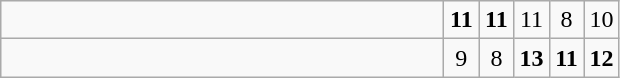<table class="wikitable">
<tr>
<td style="width:18em"></td>
<td align=center style="width:1em"><strong>11</strong></td>
<td align=center style="width:1em"><strong>11</strong></td>
<td align=center style="width:1em">11</td>
<td align=center style="width:1em">8</td>
<td align=center style="width:1em">10</td>
</tr>
<tr>
<td style="width:18em"><strong></strong></td>
<td align=center style="width:1em">9</td>
<td align=center style="width:1em">8</td>
<td align=center style="width:1em"><strong>13</strong></td>
<td align=center style="width:1em"><strong>11</strong></td>
<td align=center style="width:1em"><strong>12</strong></td>
</tr>
</table>
